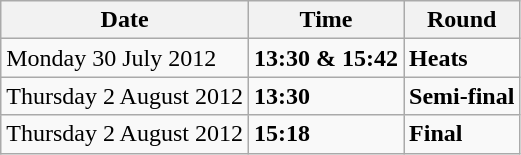<table class="wikitable">
<tr>
<th>Date</th>
<th>Time</th>
<th>Round</th>
</tr>
<tr>
<td>Monday 30 July 2012</td>
<td><strong>13:30 & 15:42</strong></td>
<td><strong>Heats</strong></td>
</tr>
<tr>
<td>Thursday 2 August 2012</td>
<td><strong>13:30</strong></td>
<td><strong>Semi-final</strong></td>
</tr>
<tr>
<td>Thursday 2 August 2012</td>
<td><strong>15:18</strong></td>
<td><strong>Final</strong></td>
</tr>
</table>
